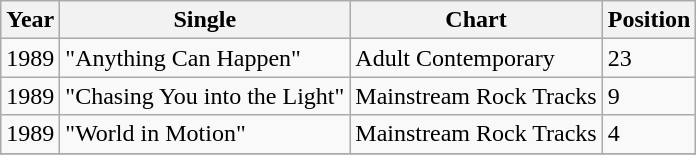<table class="wikitable">
<tr>
<th align="left">Year</th>
<th align="left">Single</th>
<th align="left">Chart</th>
<th align="left">Position</th>
</tr>
<tr>
<td align="left">1989</td>
<td align="left">"Anything Can Happen"</td>
<td align="left">Adult Contemporary</td>
<td align="left">23</td>
</tr>
<tr>
<td align="left">1989</td>
<td align="left">"Chasing You into the Light"</td>
<td align="left">Mainstream Rock Tracks</td>
<td align="left">9</td>
</tr>
<tr>
<td align="left">1989</td>
<td align="left">"World in Motion"</td>
<td align="left">Mainstream Rock Tracks</td>
<td align="left">4</td>
</tr>
<tr>
</tr>
</table>
